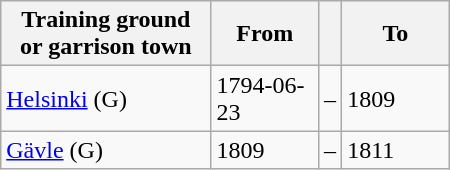<table class="wikitable" width="300px">
<tr>
<th>Training ground<br>or garrison town</th>
<th width="24%">From</th>
<th width="2%"></th>
<th width="24%">To</th>
</tr>
<tr>
<td><a href='#'>Helsinki</a> (G)</td>
<td>1794-06-23</td>
<td>–</td>
<td>1809</td>
</tr>
<tr>
<td><a href='#'>Gävle</a> (G)</td>
<td>1809</td>
<td>–</td>
<td>1811</td>
</tr>
</table>
